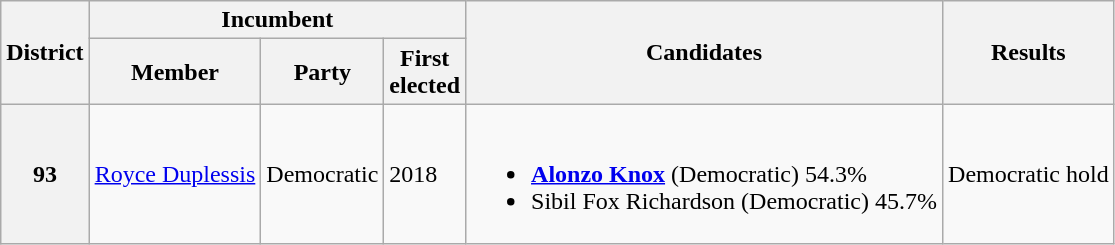<table class="wikitable sortable">
<tr>
<th rowspan="2">District</th>
<th colspan="3">Incumbent</th>
<th rowspan="2">Candidates</th>
<th rowspan="2">Results</th>
</tr>
<tr>
<th>Member</th>
<th>Party</th>
<th>First<br> elected</th>
</tr>
<tr>
<th>93</th>
<td><a href='#'>Royce Duplessis</a></td>
<td>Democratic</td>
<td>2018<br></td>
<td nowrap><br><ul><li> <strong><a href='#'>Alonzo Knox</a></strong> (Democratic) 54.3%</li><li>Sibil Fox Richardson (Democratic) 45.7%</li></ul>
</td>
<td>Democratic hold</td>
</tr>
</table>
